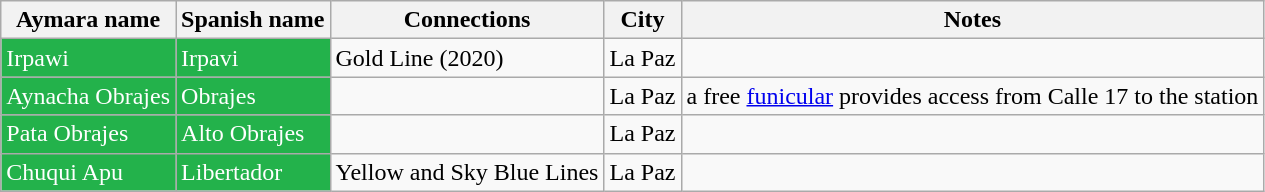<table class="wikitable">
<tr>
<th>Aymara name</th>
<th>Spanish name</th>
<th>Connections</th>
<th>City</th>
<th>Notes</th>
</tr>
<tr>
<td bgcolor="#23B24B" style="color:white;">Irpawi</td>
<td bgcolor="#23B24B" style="color:white;">Irpavi</td>
<td>Gold Line (2020)</td>
<td>La Paz</td>
<td></td>
</tr>
<tr>
<td bgcolor="#23B24B" style="color:white;">Aynacha Obrajes</td>
<td bgcolor="#23B24B" style="color:white;">Obrajes</td>
<td></td>
<td>La Paz</td>
<td>a free <a href='#'>funicular</a> provides access from Calle 17 to the station</td>
</tr>
<tr>
<td bgcolor="#23B24B" style="color:white;">Pata Obrajes</td>
<td bgcolor="#23B24B" style="color:white;">Alto Obrajes</td>
<td></td>
<td>La Paz</td>
<td></td>
</tr>
<tr>
<td bgcolor="#23B24B" style="color:white;">Chuqui Apu</td>
<td bgcolor="#23B24B" style="color:white;">Libertador</td>
<td>Yellow and Sky Blue Lines</td>
<td>La Paz</td>
<td></td>
</tr>
</table>
